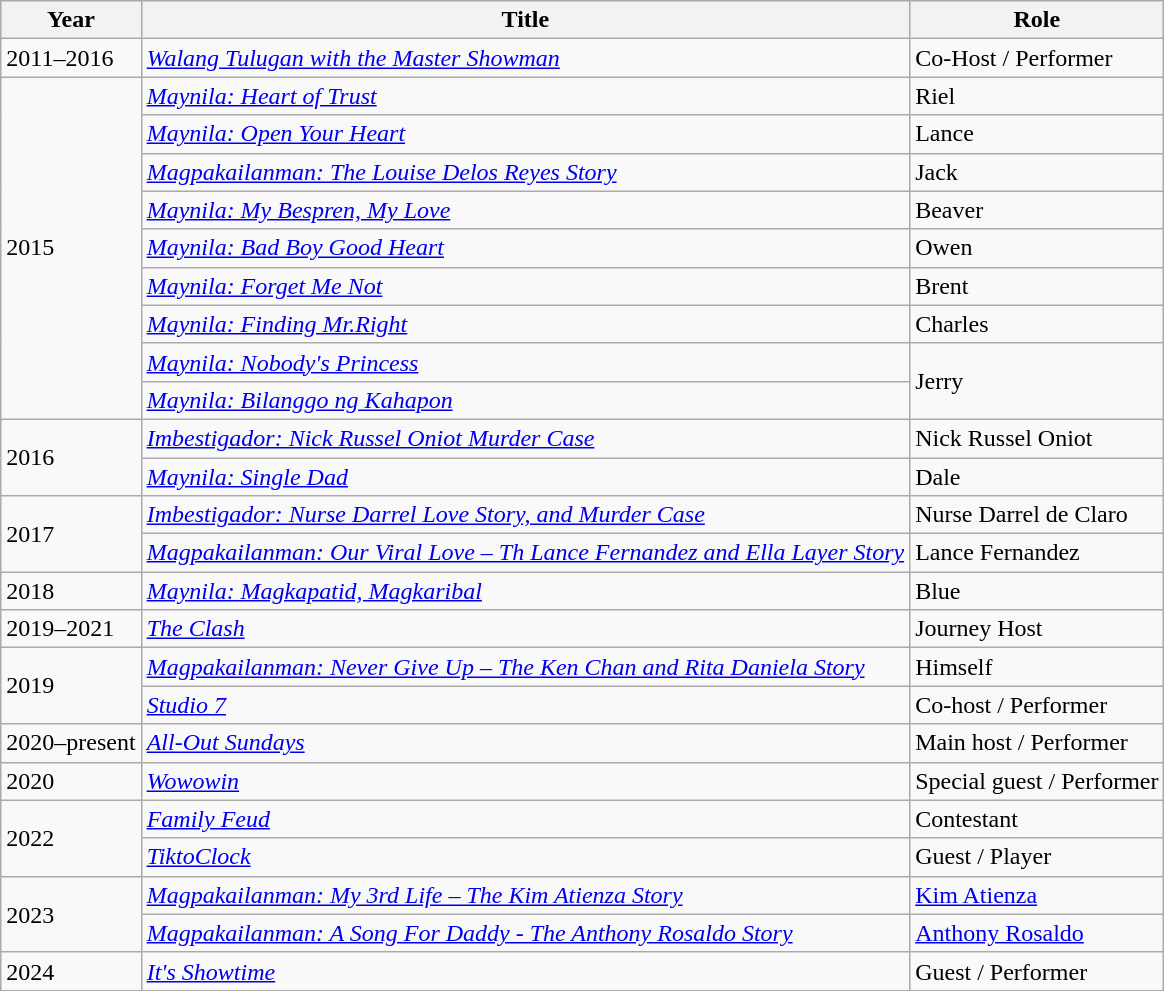<table class="wikitable">
<tr>
<th>Year</th>
<th>Title</th>
<th>Role</th>
</tr>
<tr>
<td>2011–2016</td>
<td><em><a href='#'>Walang Tulugan with the Master Showman</a></em></td>
<td>Co-Host / Performer</td>
</tr>
<tr>
<td rowspan="9">2015</td>
<td><em><a href='#'>Maynila: Heart of Trust</a></em></td>
<td>Riel</td>
</tr>
<tr>
<td><em><a href='#'>Maynila: Open Your Heart</a></em></td>
<td>Lance</td>
</tr>
<tr>
<td><em><a href='#'>Magpakailanman: The Louise Delos Reyes Story</a></em></td>
<td>Jack</td>
</tr>
<tr>
<td><em><a href='#'>Maynila: My Bespren, My Love</a></em></td>
<td>Beaver</td>
</tr>
<tr>
<td><em><a href='#'>Maynila: Bad Boy Good Heart</a></em></td>
<td>Owen</td>
</tr>
<tr>
<td><em><a href='#'>Maynila: Forget Me Not</a></em></td>
<td>Brent</td>
</tr>
<tr>
<td><em><a href='#'>Maynila: Finding Mr.Right</a></em></td>
<td>Charles</td>
</tr>
<tr>
<td><em><a href='#'>Maynila: Nobody's Princess</a></em></td>
<td rowspan="2">Jerry</td>
</tr>
<tr>
<td><em><a href='#'>Maynila: Bilanggo ng Kahapon</a></em></td>
</tr>
<tr>
<td rowspan="2">2016</td>
<td><em><a href='#'>Imbestigador: Nick Russel Oniot Murder Case</a></em></td>
<td>Nick Russel Oniot</td>
</tr>
<tr>
<td><em><a href='#'>Maynila: Single Dad</a></em></td>
<td>Dale</td>
</tr>
<tr>
<td rowspan="2">2017</td>
<td><em><a href='#'>Imbestigador: Nurse Darrel Love Story, and Murder Case</a></em></td>
<td>Nurse Darrel de Claro</td>
</tr>
<tr>
<td><em><a href='#'>Magpakailanman: Our Viral Love – Th Lance Fernandez and Ella Layer Story</a></em></td>
<td>Lance Fernandez</td>
</tr>
<tr>
<td>2018</td>
<td><em><a href='#'>Maynila: Magkapatid, Magkaribal</a></em></td>
<td>Blue</td>
</tr>
<tr>
<td>2019–2021</td>
<td><em><a href='#'>The Clash</a></em></td>
<td>Journey Host</td>
</tr>
<tr>
<td rowspan="2">2019</td>
<td><em><a href='#'>Magpakailanman: Never Give Up – The Ken Chan and Rita Daniela Story</a></em></td>
<td>Himself</td>
</tr>
<tr>
<td><em><a href='#'>Studio 7</a></em></td>
<td>Co-host / Performer</td>
</tr>
<tr>
<td>2020–present</td>
<td><em><a href='#'>All-Out Sundays</a></em></td>
<td>Main host / Performer</td>
</tr>
<tr>
<td>2020</td>
<td><em><a href='#'>Wowowin</a></em></td>
<td>Special guest / Performer</td>
</tr>
<tr>
<td rowspan="2">2022</td>
<td><em><a href='#'>Family Feud</a></em></td>
<td>Contestant</td>
</tr>
<tr>
<td><em><a href='#'>TiktoClock</a></em></td>
<td>Guest / Player</td>
</tr>
<tr>
<td rowspan="2">2023</td>
<td><em><a href='#'>Magpakailanman: My 3rd Life – The Kim Atienza Story</a></em></td>
<td><a href='#'>Kim Atienza</a></td>
</tr>
<tr>
<td><em><a href='#'>Magpakailanman: A Song For Daddy - The Anthony Rosaldo Story</a></em></td>
<td><a href='#'>Anthony Rosaldo</a></td>
</tr>
<tr>
<td>2024</td>
<td><em><a href='#'>It's Showtime</a></em></td>
<td>Guest / Performer</td>
</tr>
</table>
